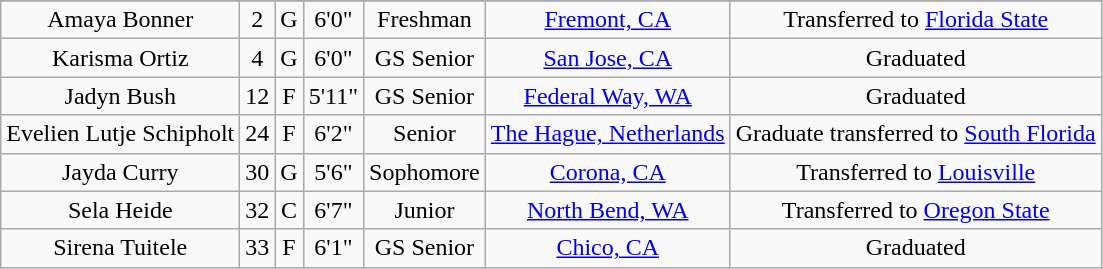<table class="wikitable sortable" style="text-align: center">
<tr align=center>
</tr>
<tr>
<td>Amaya Bonner</td>
<td>2</td>
<td>G</td>
<td>6'0"</td>
<td>Freshman</td>
<td><a href='#'>Fremont, CA</a></td>
<td>Transferred to <a href='#'>Florida State</a></td>
</tr>
<tr>
<td>Karisma Ortiz</td>
<td>4</td>
<td>G</td>
<td>6'0"</td>
<td>GS Senior</td>
<td><a href='#'>San Jose, CA</a></td>
<td>Graduated</td>
</tr>
<tr>
<td>Jadyn Bush</td>
<td>12</td>
<td>F</td>
<td>5'11"</td>
<td>GS Senior</td>
<td><a href='#'>Federal Way, WA</a></td>
<td>Graduated</td>
</tr>
<tr>
<td>Evelien Lutje Schipholt</td>
<td>24</td>
<td>F</td>
<td>6'2"</td>
<td>Senior</td>
<td><a href='#'>The Hague, Netherlands</a></td>
<td>Graduate transferred to <a href='#'>South Florida</a></td>
</tr>
<tr>
<td>Jayda Curry</td>
<td>30</td>
<td>G</td>
<td>5'6"</td>
<td>Sophomore</td>
<td><a href='#'>Corona, CA</a></td>
<td>Transferred to <a href='#'>Louisville</a></td>
</tr>
<tr>
<td>Sela Heide</td>
<td>32</td>
<td>C</td>
<td>6'7"</td>
<td>Junior</td>
<td><a href='#'>North Bend, WA</a></td>
<td>Transferred to <a href='#'>Oregon State</a></td>
</tr>
<tr>
<td>Sirena Tuitele</td>
<td>33</td>
<td>F</td>
<td>6'1"</td>
<td>GS Senior</td>
<td><a href='#'>Chico, CA</a></td>
<td>Graduated</td>
</tr>
</table>
